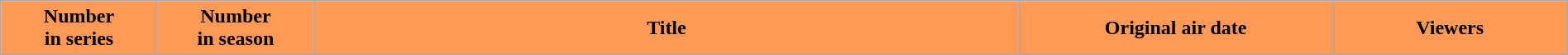<table class="wikitable plainrowheaders" style="width:100%; margin:auto;">
<tr>
<th scope="col" style="background-color: #FE9956; width:10%; color: #fffff;">Number<br>in series</th>
<th scope="col" style="background-color: #FE9956; width:10%; color: #fffff;">Number<br>in season</th>
<th scope="col" style="background-color: #FE9956; color: #fffff;">Title</th>
<th scope="col" style="background-color: #FE9956; width:20%; color: #fffff;">Original air date</th>
<th scope="col" style="background-color: #FE9956; width:15%; color: #fffff;">Viewers<br>








</th>
</tr>
</table>
